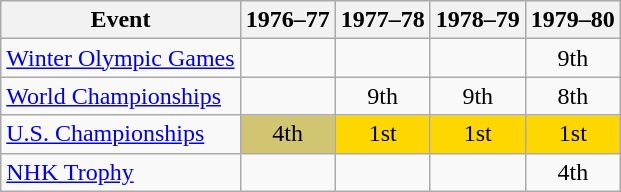<table class="wikitable">
<tr>
<th>Event</th>
<th>1976–77</th>
<th>1977–78</th>
<th>1978–79</th>
<th>1979–80</th>
</tr>
<tr>
<td><a href='#'>Winter Olympic Games</a></td>
<td></td>
<td></td>
<td></td>
<td align="center">9th</td>
</tr>
<tr>
<td><a href='#'>World Championships</a></td>
<td></td>
<td align="center">9th</td>
<td align="center">9th</td>
<td align="center">8th</td>
</tr>
<tr>
<td><a href='#'>U.S. Championships</a></td>
<td align="center" bgcolor="d1c571">4th</td>
<td align="center" bgcolor="gold">1st</td>
<td align="center" bgcolor="gold">1st</td>
<td align="center" bgcolor="gold">1st</td>
</tr>
<tr>
<td><a href='#'>NHK Trophy</a></td>
<td></td>
<td></td>
<td></td>
<td align="center">4th</td>
</tr>
</table>
